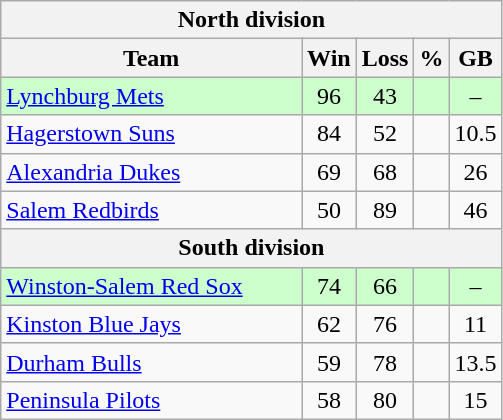<table class="wikitable">
<tr>
<th colspan="5">North division</th>
</tr>
<tr>
<th width="60%">Team</th>
<th>Win</th>
<th>Loss</th>
<th>%</th>
<th>GB</th>
</tr>
<tr align=center bgcolor=ccffcc>
<td align=left><a href='#'>Lynchburg Mets</a></td>
<td>96</td>
<td>43</td>
<td></td>
<td>–</td>
</tr>
<tr align=center>
<td align=left><a href='#'>Hagerstown Suns</a></td>
<td>84</td>
<td>52</td>
<td></td>
<td>10.5</td>
</tr>
<tr align=center>
<td align=left><a href='#'>Alexandria Dukes</a></td>
<td>69</td>
<td>68</td>
<td></td>
<td>26</td>
</tr>
<tr align=center>
<td align=left><a href='#'>Salem Redbirds</a></td>
<td>50</td>
<td>89</td>
<td></td>
<td>46</td>
</tr>
<tr>
<th colspan="5">South division</th>
</tr>
<tr align=center bgcolor=ccffcc>
<td align=left><a href='#'>Winston-Salem Red Sox</a></td>
<td>74</td>
<td>66</td>
<td></td>
<td>–</td>
</tr>
<tr align=center>
<td align=left><a href='#'>Kinston Blue Jays</a></td>
<td>62</td>
<td>76</td>
<td></td>
<td>11</td>
</tr>
<tr align=center>
<td align=left><a href='#'>Durham Bulls</a></td>
<td>59</td>
<td>78</td>
<td></td>
<td>13.5</td>
</tr>
<tr align=center>
<td align=left><a href='#'>Peninsula Pilots</a></td>
<td>58</td>
<td>80</td>
<td></td>
<td>15</td>
</tr>
</table>
